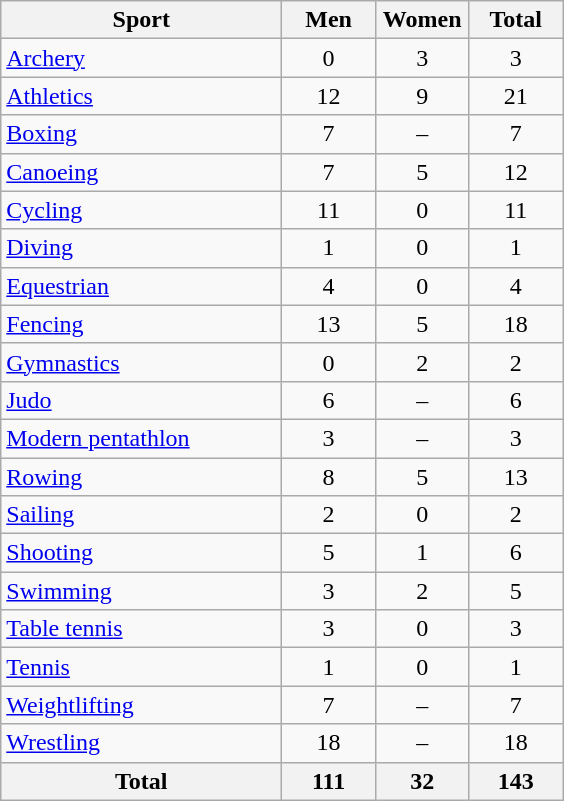<table class="wikitable sortable" style="text-align:center;">
<tr>
<th width=180>Sport</th>
<th width=55>Men</th>
<th width=55>Women</th>
<th width=55>Total</th>
</tr>
<tr>
<td align=left><a href='#'>Archery</a></td>
<td>0</td>
<td>3</td>
<td>3</td>
</tr>
<tr>
<td align=left><a href='#'>Athletics</a></td>
<td>12</td>
<td>9</td>
<td>21</td>
</tr>
<tr>
<td align=left><a href='#'>Boxing</a></td>
<td>7</td>
<td>–</td>
<td>7</td>
</tr>
<tr>
<td align=left><a href='#'>Canoeing</a></td>
<td>7</td>
<td>5</td>
<td>12</td>
</tr>
<tr>
<td align=left><a href='#'>Cycling</a></td>
<td>11</td>
<td>0</td>
<td>11</td>
</tr>
<tr>
<td align=left><a href='#'>Diving</a></td>
<td>1</td>
<td>0</td>
<td>1</td>
</tr>
<tr>
<td align=left><a href='#'>Equestrian</a></td>
<td>4</td>
<td>0</td>
<td>4</td>
</tr>
<tr>
<td align=left><a href='#'>Fencing</a></td>
<td>13</td>
<td>5</td>
<td>18</td>
</tr>
<tr>
<td align=left><a href='#'>Gymnastics</a></td>
<td>0</td>
<td>2</td>
<td>2</td>
</tr>
<tr>
<td align=left><a href='#'>Judo</a></td>
<td>6</td>
<td>–</td>
<td>6</td>
</tr>
<tr>
<td align=left><a href='#'>Modern pentathlon</a></td>
<td>3</td>
<td>–</td>
<td>3</td>
</tr>
<tr>
<td align=left><a href='#'>Rowing</a></td>
<td>8</td>
<td>5</td>
<td>13</td>
</tr>
<tr>
<td align=left><a href='#'>Sailing</a></td>
<td>2</td>
<td>0</td>
<td>2</td>
</tr>
<tr>
<td align=left><a href='#'>Shooting</a></td>
<td>5</td>
<td>1</td>
<td>6</td>
</tr>
<tr>
<td align=left><a href='#'>Swimming</a></td>
<td>3</td>
<td>2</td>
<td>5</td>
</tr>
<tr>
<td align=left><a href='#'>Table tennis</a></td>
<td>3</td>
<td>0</td>
<td>3</td>
</tr>
<tr>
<td align=left><a href='#'>Tennis</a></td>
<td>1</td>
<td>0</td>
<td>1</td>
</tr>
<tr>
<td align=left><a href='#'>Weightlifting</a></td>
<td>7</td>
<td>–</td>
<td>7</td>
</tr>
<tr>
<td align=left><a href='#'>Wrestling</a></td>
<td>18</td>
<td>–</td>
<td>18</td>
</tr>
<tr>
<th>Total</th>
<th>111</th>
<th>32</th>
<th>143</th>
</tr>
</table>
